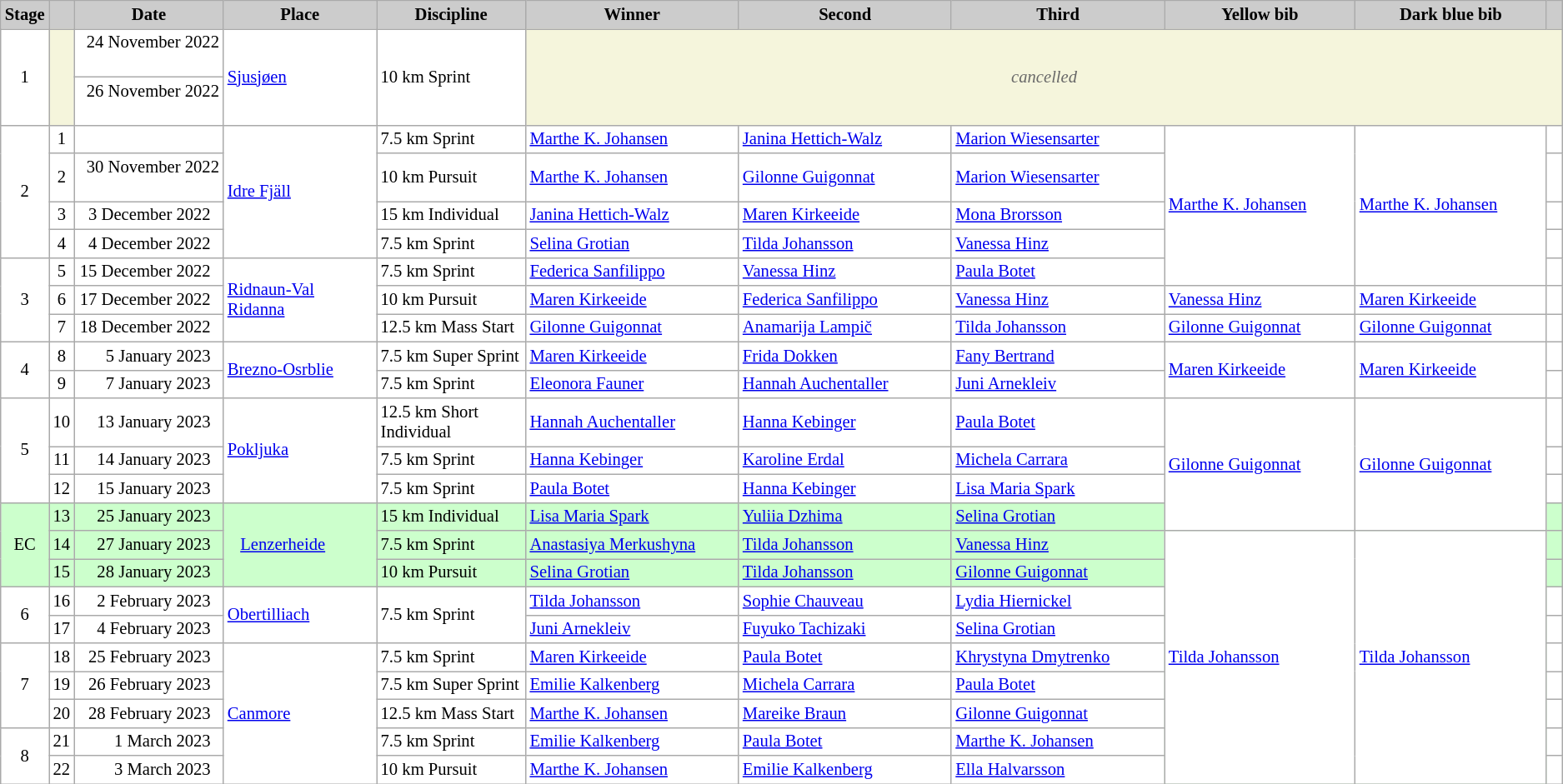<table class="wikitable plainrowheaders" style="background:#fff; font-size:86%; line-height:16px; border:grey solid 1px; border-collapse:collapse;">
<tr>
<th scope="col" style="background:#ccc; width=30 px;">Stage</th>
<th scope="col" style="background:#ccc; width=45 px;"></th>
<th scope="col" style="background:#ccc; width:140px;">Date</th>
<th scope="col" style="background:#ccc; width:140px;">Place</th>
<th scope="col" style="background:#ccc; width:140px;">Discipline</th>
<th scope="col" style="background:#ccc; width:210px;">Winner</th>
<th scope="col" style="background:#ccc; width:210px;">Second</th>
<th scope="col" style="background:#ccc; width:210px;">Third</th>
<th scope="col" style="background:#ccc; width:190px;">Yellow bib <br> </th>
<th scope="col" style="background:#ccc; width:190px;">Dark blue bib  <br> </th>
<th scope="col" style="background:#ccc; width:10px;"></th>
</tr>
<tr>
<td rowspan=2 align="center">1</td>
<td rowspan=2 bgcolor="F5F5DC"></td>
<td align="right">24 November 2022  </td>
<td rowspan=2> <a href='#'>Sjusjøen</a></td>
<td rowspan=2>10 km Sprint</td>
<td colspan=6 rowspan=2 align=center bgcolor="F5F5DC" style=color:#696969><em>cancelled</em></td>
</tr>
<tr>
<td align="right">26 November 2022  </td>
</tr>
<tr>
<td rowspan=4 align="center">2</td>
<td align="center">1</td>
<td align="right"></td>
<td rowspan=4> <a href='#'>Idre Fjäll</a></td>
<td>7.5 km Sprint</td>
<td> <a href='#'>Marthe K. Johansen</a></td>
<td> <a href='#'>Janina Hettich-Walz</a></td>
<td> <a href='#'>Marion Wiesensarter</a></td>
<td rowspan=5> <a href='#'>Marthe K. Johansen</a></td>
<td rowspan=5> <a href='#'>Marthe K. Johansen</a></td>
<td></td>
</tr>
<tr>
<td align="center">2</td>
<td align="right">30 November 2022  </td>
<td>10 km Pursuit</td>
<td> <a href='#'>Marthe K. Johansen</a></td>
<td> <a href='#'>Gilonne Guigonnat</a></td>
<td> <a href='#'>Marion Wiesensarter</a></td>
<td></td>
</tr>
<tr>
<td align="center">3</td>
<td align="right">3 December 2022  </td>
<td>15 km Individual</td>
<td> <a href='#'>Janina Hettich-Walz</a></td>
<td> <a href='#'>Maren Kirkeeide</a></td>
<td> <a href='#'>Mona Brorsson</a></td>
<td></td>
</tr>
<tr>
<td align="center">4</td>
<td align="right">4 December 2022  </td>
<td>7.5 km Sprint</td>
<td> <a href='#'>Selina Grotian</a></td>
<td> <a href='#'>Tilda Johansson</a></td>
<td> <a href='#'>Vanessa Hinz</a></td>
<td></td>
</tr>
<tr>
<td rowspan=3 align="center">3</td>
<td align="center">5</td>
<td align="right">15 December 2022  </td>
<td rowspan=3> <a href='#'>Ridnaun-Val Ridanna</a></td>
<td>7.5 km Sprint</td>
<td> <a href='#'>Federica Sanfilippo</a></td>
<td> <a href='#'>Vanessa Hinz</a></td>
<td> <a href='#'>Paula Botet</a></td>
<td></td>
</tr>
<tr>
<td align="center">6</td>
<td align="right">17 December 2022  </td>
<td>10 km Pursuit</td>
<td> <a href='#'>Maren Kirkeeide</a></td>
<td> <a href='#'>Federica Sanfilippo</a></td>
<td> <a href='#'>Vanessa Hinz</a></td>
<td> <a href='#'>Vanessa Hinz</a></td>
<td> <a href='#'>Maren Kirkeeide</a></td>
<td></td>
</tr>
<tr>
<td align="center">7</td>
<td align="right">18 December 2022  </td>
<td>12.5 km Mass Start</td>
<td> <a href='#'>Gilonne Guigonnat</a></td>
<td> <a href='#'>Anamarija Lampič</a></td>
<td> <a href='#'>Tilda Johansson</a></td>
<td> <a href='#'>Gilonne Guigonnat</a></td>
<td> <a href='#'>Gilonne Guigonnat</a></td>
<td></td>
</tr>
<tr>
<td rowspan=2 align="center">4</td>
<td align="center">8</td>
<td align="right">5 January 2023  </td>
<td rowspan=2> <a href='#'>Brezno-Osrblie</a></td>
<td>7.5 km Super Sprint</td>
<td> <a href='#'>Maren Kirkeeide</a></td>
<td> <a href='#'>Frida Dokken</a></td>
<td> <a href='#'>Fany Bertrand</a></td>
<td rowspan=2> <a href='#'>Maren Kirkeeide</a></td>
<td rowspan=2> <a href='#'>Maren Kirkeeide</a></td>
<td></td>
</tr>
<tr>
<td align="center">9</td>
<td align="right">7 January 2023  </td>
<td>7.5 km Sprint</td>
<td> <a href='#'>Eleonora Fauner</a></td>
<td> <a href='#'>Hannah Auchentaller</a></td>
<td> <a href='#'>Juni Arnekleiv</a></td>
<td></td>
</tr>
<tr>
<td rowspan=3 align="center">5</td>
<td align="center">10</td>
<td align="right">13 January 2023  </td>
<td rowspan=3> <a href='#'>Pokljuka</a></td>
<td>12.5 km Short Individual</td>
<td> <a href='#'>Hannah Auchentaller</a></td>
<td> <a href='#'>Hanna Kebinger</a></td>
<td> <a href='#'>Paula Botet</a></td>
<td rowspan=4> <a href='#'>Gilonne Guigonnat</a></td>
<td rowspan=4> <a href='#'>Gilonne Guigonnat</a></td>
<td></td>
</tr>
<tr>
<td align="center">11</td>
<td align="right">14 January 2023  </td>
<td>7.5 km Sprint</td>
<td> <a href='#'>Hanna Kebinger</a></td>
<td> <a href='#'>Karoline Erdal</a></td>
<td> <a href='#'>Michela Carrara</a></td>
<td></td>
</tr>
<tr>
<td align="center">12</td>
<td align="right">15 January 2023  </td>
<td>7.5 km Sprint</td>
<td> <a href='#'>Paula Botet</a></td>
<td> <a href='#'>Hanna Kebinger</a></td>
<td> <a href='#'>Lisa Maria Spark</a></td>
<td></td>
</tr>
<tr style="background:#CCFFCC">
<td rowspan=3 align="center">EC</td>
<td align="center">13</td>
<td align="right">25 January 2023  </td>
<td rowspan=3>   <a href='#'>Lenzerheide</a></td>
<td>15 km Individual</td>
<td> <a href='#'>Lisa Maria Spark</a></td>
<td> <a href='#'>Yuliia Dzhima</a></td>
<td> <a href='#'>Selina Grotian</a></td>
<td></td>
</tr>
<tr style="background:#CCFFCC">
<td align="center">14</td>
<td align="right">27 January 2023  </td>
<td>7.5 km Sprint</td>
<td> <a href='#'>Anastasiya Merkushyna</a></td>
<td> <a href='#'>Tilda Johansson</a></td>
<td> <a href='#'>Vanessa Hinz</a></td>
<td rowspan=9 style="background:#FFFFFF"> <a href='#'>Tilda Johansson</a></td>
<td rowspan=9 style="background:#FFFFFF"> <a href='#'>Tilda Johansson</a></td>
<td></td>
</tr>
<tr style="background:#CCFFCC">
<td align="center">15</td>
<td align="right">28 January 2023  </td>
<td>10 km Pursuit</td>
<td> <a href='#'>Selina Grotian</a></td>
<td> <a href='#'>Tilda Johansson</a></td>
<td> <a href='#'>Gilonne Guigonnat</a></td>
<td></td>
</tr>
<tr>
<td rowspan=2 align="center">6</td>
<td align="center">16</td>
<td align="right">2 February 2023  </td>
<td rowspan=2> <a href='#'>Obertilliach</a></td>
<td rowspan=2>7.5 km Sprint</td>
<td> <a href='#'>Tilda Johansson</a></td>
<td> <a href='#'>Sophie Chauveau</a></td>
<td> <a href='#'>Lydia Hiernickel</a></td>
<td></td>
</tr>
<tr>
<td align="center">17</td>
<td align="right">4 February 2023  </td>
<td> <a href='#'>Juni Arnekleiv</a></td>
<td> <a href='#'>Fuyuko Tachizaki</a></td>
<td> <a href='#'>Selina Grotian</a></td>
<td></td>
</tr>
<tr>
<td rowspan=3 align="center">7</td>
<td align="center">18</td>
<td align="right">25 February 2023  </td>
<td rowspan=5> <a href='#'>Canmore</a></td>
<td>7.5 km Sprint</td>
<td> <a href='#'>Maren Kirkeeide</a></td>
<td> <a href='#'>Paula Botet</a></td>
<td> <a href='#'>Khrystyna Dmytrenko</a></td>
<td></td>
</tr>
<tr>
<td align="center">19</td>
<td align="right">26 February 2023  </td>
<td>7.5 km Super Sprint</td>
<td> <a href='#'>Emilie Kalkenberg</a></td>
<td> <a href='#'>Michela Carrara</a></td>
<td> <a href='#'>Paula Botet</a></td>
<td></td>
</tr>
<tr>
<td align="center">20</td>
<td align="right">28 February 2023  </td>
<td>12.5 km Mass Start</td>
<td> <a href='#'>Marthe K. Johansen</a></td>
<td> <a href='#'>Mareike Braun</a></td>
<td> <a href='#'>Gilonne Guigonnat</a></td>
<td></td>
</tr>
<tr>
<td rowspan=2 align="center">8</td>
<td align="center">21</td>
<td align="right">1 March 2023  </td>
<td>7.5 km Sprint</td>
<td> <a href='#'>Emilie Kalkenberg</a></td>
<td> <a href='#'>Paula Botet</a></td>
<td> <a href='#'>Marthe K. Johansen</a></td>
<td></td>
</tr>
<tr>
<td align="center">22</td>
<td align="right">3 March 2023  </td>
<td>10 km Pursuit</td>
<td> <a href='#'>Marthe K. Johansen</a></td>
<td> <a href='#'>Emilie Kalkenberg</a></td>
<td> <a href='#'>Ella Halvarsson</a></td>
<td></td>
</tr>
</table>
